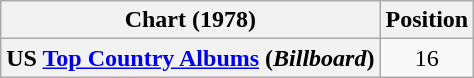<table class="wikitable plainrowheaders" style="text-align:center">
<tr>
<th scope="col">Chart (1978)</th>
<th scope="col">Position</th>
</tr>
<tr>
<th scope="row">US <a href='#'>Top Country Albums</a> (<em>Billboard</em>)</th>
<td>16</td>
</tr>
</table>
